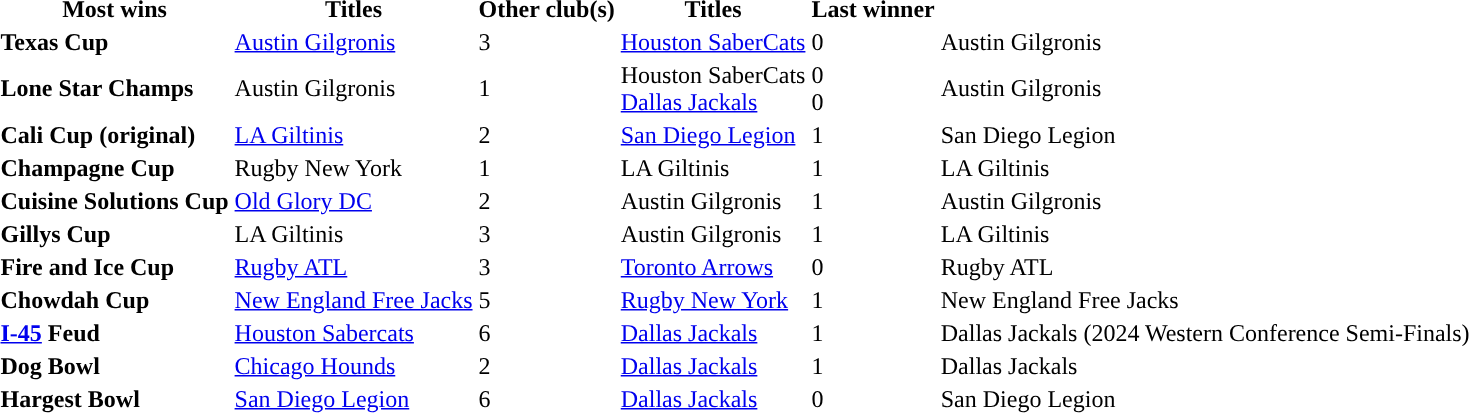<table class="wikiFame">
<tr>
<th>Most wins</th>
<th>Titles</th>
<th>Other club(s)</th>
<th>Titles</th>
<th>Last winner</th>
</tr>
<tr>
<td><strong>Texas Cup</strong></td>
<td><a href='#'>Austin Gilgronis</a></td>
<td>3</td>
<td><a href='#'>Houston SaberCats</a></td>
<td>0</td>
<td>Austin Gilgronis</td>
</tr>
<tr>
<td><strong>Lone Star Champs</strong></td>
<td>Austin Gilgronis</td>
<td>1</td>
<td>Houston SaberCats <br> <a href='#'>Dallas Jackals</a></td>
<td>0<br>0</td>
<td>Austin Gilgronis</td>
</tr>
<tr>
<td><strong>Cali Cup (original)</strong></td>
<td><a href='#'>LA Giltinis</a></td>
<td>2</td>
<td><a href='#'>San Diego Legion</a></td>
<td>1</td>
<td>San Diego Legion</td>
</tr>
<tr>
<td><strong>Champagne Cup</strong></td>
<td>Rugby New York</td>
<td>1</td>
<td>LA Giltinis</td>
<td>1</td>
<td>LA Giltinis</td>
</tr>
<tr>
<td><strong>Cuisine Solutions Cup</strong></td>
<td><a href='#'>Old Glory DC</a></td>
<td>2</td>
<td>Austin Gilgronis</td>
<td>1</td>
<td>Austin Gilgronis</td>
</tr>
<tr>
<td><strong>Gillys Cup</strong></td>
<td>LA Giltinis</td>
<td>3</td>
<td>Austin Gilgronis</td>
<td>1</td>
<td>LA Giltinis</td>
</tr>
<tr>
<td><strong>Fire and Ice Cup</strong></td>
<td><a href='#'>Rugby ATL</a></td>
<td>3</td>
<td><a href='#'>Toronto Arrows</a></td>
<td>0</td>
<td>Rugby ATL</td>
</tr>
<tr>
<td><strong>Chowdah Cup</strong></td>
<td><a href='#'>New England Free Jacks</a></td>
<td>5</td>
<td><a href='#'>Rugby New York</a></td>
<td>1</td>
<td>New England Free Jacks</td>
</tr>
<tr>
<td><strong><a href='#'>I-45</a> Feud</strong></td>
<td><a href='#'>Houston Sabercats</a></td>
<td>6</td>
<td><a href='#'>Dallas Jackals</a></td>
<td>1</td>
<td>Dallas Jackals (2024 Western Conference Semi-Finals)</td>
</tr>
<tr>
<td><strong>Dog Bowl</strong></td>
<td><a href='#'>Chicago Hounds</a></td>
<td>2</td>
<td><a href='#'>Dallas Jackals</a></td>
<td>1</td>
<td>Dallas Jackals</td>
</tr>
<tr>
<td><strong>Hargest Bowl</strong></td>
<td><a href='#'>San Diego Legion</a></td>
<td>6</td>
<td><a href='#'>Dallas Jackals</a></td>
<td>0</td>
<td>San Diego Legion</td>
</tr>
<tr>
</tr>
</table>
